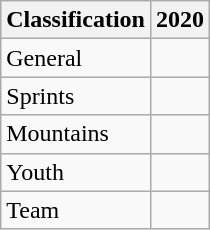<table class="wikitable">
<tr>
<th>Classification</th>
<th>2020</th>
</tr>
<tr>
<td>General</td>
<td colspan=1 align=center></td>
</tr>
<tr>
<td>Sprints</td>
<td colspan=1 align=center></td>
</tr>
<tr>
<td>Mountains</td>
<td colspan=1 align=center></td>
</tr>
<tr>
<td>Youth</td>
<td colspan=1 align=center></td>
</tr>
<tr>
<td>Team</td>
<td colspan=1 align=center></td>
</tr>
</table>
